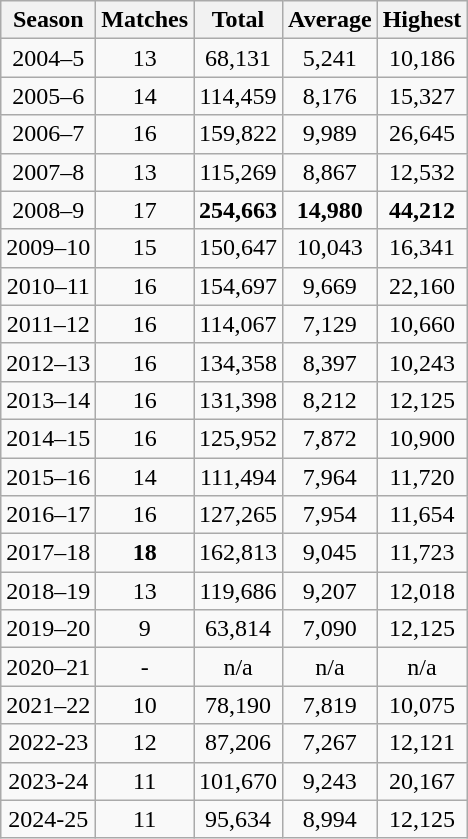<table class="wikitable sortable" style="text-align:center">
<tr>
<th scope=col>Season</th>
<th>Matches</th>
<th scope="col">Total</th>
<th scope=col>Average</th>
<th scope=col>Highest</th>
</tr>
<tr>
<td>2004–5</td>
<td>13</td>
<td>68,131</td>
<td>5,241</td>
<td>10,186</td>
</tr>
<tr>
<td>2005–6</td>
<td>14</td>
<td>114,459</td>
<td>8,176</td>
<td>15,327</td>
</tr>
<tr>
<td>2006–7</td>
<td>16</td>
<td>159,822</td>
<td>9,989</td>
<td>26,645</td>
</tr>
<tr>
<td>2007–8</td>
<td>13</td>
<td>115,269</td>
<td>8,867</td>
<td>12,532</td>
</tr>
<tr>
<td>2008–9</td>
<td>17</td>
<td><strong>254,663</strong></td>
<td><strong>14,980</strong></td>
<td><strong>44,212</strong></td>
</tr>
<tr>
<td>2009–10</td>
<td>15</td>
<td>150,647</td>
<td>10,043</td>
<td>16,341</td>
</tr>
<tr>
<td>2010–11</td>
<td>16</td>
<td>154,697</td>
<td>9,669</td>
<td>22,160</td>
</tr>
<tr>
<td>2011–12</td>
<td>16</td>
<td>114,067</td>
<td>7,129</td>
<td>10,660</td>
</tr>
<tr>
<td>2012–13</td>
<td>16</td>
<td>134,358</td>
<td>8,397</td>
<td>10,243</td>
</tr>
<tr>
<td>2013–14</td>
<td>16</td>
<td>131,398</td>
<td>8,212</td>
<td>12,125</td>
</tr>
<tr>
<td>2014–15</td>
<td>16</td>
<td>125,952</td>
<td>7,872</td>
<td>10,900</td>
</tr>
<tr>
<td>2015–16</td>
<td>14</td>
<td>111,494</td>
<td>7,964</td>
<td>11,720</td>
</tr>
<tr>
<td>2016–17</td>
<td>16</td>
<td>127,265</td>
<td>7,954</td>
<td>11,654</td>
</tr>
<tr>
<td>2017–18</td>
<td><strong>18</strong></td>
<td>162,813</td>
<td>9,045</td>
<td>11,723</td>
</tr>
<tr>
<td>2018–19</td>
<td>13</td>
<td>119,686</td>
<td>9,207</td>
<td>12,018</td>
</tr>
<tr>
<td>2019–20</td>
<td>9</td>
<td>63,814</td>
<td>7,090</td>
<td>12,125</td>
</tr>
<tr>
<td>2020–21</td>
<td>-</td>
<td>n/a</td>
<td>n/a</td>
<td>n/a</td>
</tr>
<tr>
<td>2021–22</td>
<td>10</td>
<td>78,190</td>
<td>7,819</td>
<td>10,075</td>
</tr>
<tr>
<td>2022-23</td>
<td>12</td>
<td>87,206</td>
<td>7,267</td>
<td>12,121</td>
</tr>
<tr>
<td>2023-24</td>
<td>11</td>
<td>101,670</td>
<td>9,243</td>
<td>20,167</td>
</tr>
<tr>
<td>2024-25</td>
<td>11</td>
<td>95,634</td>
<td>8,994</td>
<td>12,125</td>
</tr>
</table>
